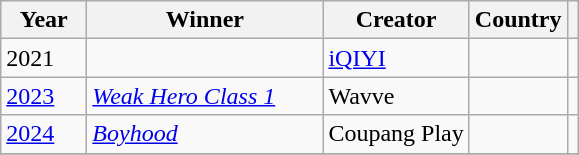<table class="wikitable" | align=center>
<tr>
<th style="width:50px">Year</th>
<th style="width:150px">Winner</th>
<th>Creator</th>
<th>Country</th>
<th></th>
</tr>
<tr>
<td rowspan="1">2021</td>
<td></td>
<td><a href='#'>iQIYI</a></td>
<td></td>
<td style="text-align: center;"></td>
</tr>
<tr>
<td><a href='#'>2023</a></td>
<td><em><a href='#'>Weak Hero Class 1</a></em></td>
<td>Wavve</td>
<td></td>
<td style="text-align: center;"></td>
</tr>
<tr>
<td><a href='#'>2024</a></td>
<td><em><a href='#'>Boyhood</a></em></td>
<td>Coupang Play</td>
<td></td>
<td style="text-align: center;"></td>
</tr>
<tr>
</tr>
</table>
